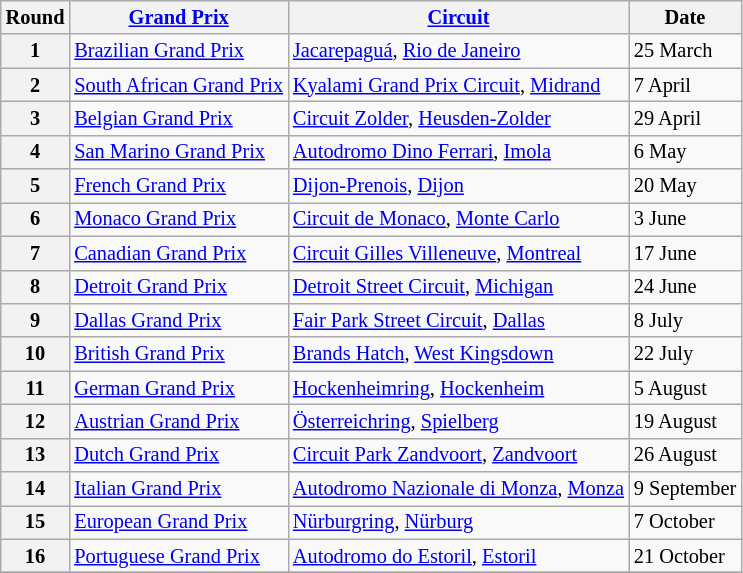<table class="wikitable" style="font-size: 85%;">
<tr>
<th>Round</th>
<th><a href='#'>Grand Prix</a></th>
<th><a href='#'>Circuit</a></th>
<th>Date</th>
</tr>
<tr>
<th>1</th>
<td><a href='#'>Brazilian Grand Prix</a></td>
<td> <a href='#'>Jacarepaguá</a>, <a href='#'>Rio de Janeiro</a></td>
<td>25 March</td>
</tr>
<tr>
<th>2</th>
<td nowrap><a href='#'>South African Grand Prix</a></td>
<td> <a href='#'>Kyalami Grand Prix Circuit</a>, <a href='#'>Midrand</a></td>
<td>7 April</td>
</tr>
<tr>
<th>3</th>
<td><a href='#'>Belgian Grand Prix</a></td>
<td> <a href='#'>Circuit Zolder</a>, <a href='#'>Heusden-Zolder</a></td>
<td>29 April</td>
</tr>
<tr>
<th>4</th>
<td><a href='#'>San Marino Grand Prix</a></td>
<td> <a href='#'>Autodromo Dino Ferrari</a>, <a href='#'>Imola</a></td>
<td>6 May</td>
</tr>
<tr>
<th>5</th>
<td><a href='#'>French Grand Prix</a></td>
<td> <a href='#'>Dijon-Prenois</a>, <a href='#'>Dijon</a></td>
<td>20 May</td>
</tr>
<tr>
<th>6</th>
<td><a href='#'>Monaco Grand Prix</a></td>
<td> <a href='#'>Circuit de Monaco</a>, <a href='#'>Monte Carlo</a></td>
<td>3 June</td>
</tr>
<tr>
<th>7</th>
<td><a href='#'>Canadian Grand Prix</a></td>
<td> <a href='#'>Circuit Gilles Villeneuve</a>, <a href='#'>Montreal</a></td>
<td>17 June</td>
</tr>
<tr>
<th>8</th>
<td><a href='#'>Detroit Grand Prix</a></td>
<td> <a href='#'>Detroit Street Circuit</a>, <a href='#'>Michigan</a></td>
<td>24 June</td>
</tr>
<tr>
<th>9</th>
<td><a href='#'>Dallas Grand Prix</a></td>
<td> <a href='#'>Fair Park Street Circuit</a>, <a href='#'>Dallas</a></td>
<td>8 July</td>
</tr>
<tr>
<th>10</th>
<td><a href='#'>British Grand Prix</a></td>
<td> <a href='#'>Brands Hatch</a>, <a href='#'>West Kingsdown</a></td>
<td>22 July</td>
</tr>
<tr>
<th>11</th>
<td><a href='#'>German Grand Prix</a></td>
<td> <a href='#'>Hockenheimring</a>, <a href='#'>Hockenheim</a></td>
<td>5 August</td>
</tr>
<tr>
<th>12</th>
<td><a href='#'>Austrian Grand Prix</a></td>
<td> <a href='#'>Österreichring</a>, <a href='#'>Spielberg</a></td>
<td>19 August</td>
</tr>
<tr>
<th>13</th>
<td><a href='#'>Dutch Grand Prix</a></td>
<td> <a href='#'>Circuit Park Zandvoort</a>, <a href='#'>Zandvoort</a></td>
<td>26 August</td>
</tr>
<tr>
<th>14</th>
<td><a href='#'>Italian Grand Prix</a></td>
<td nowrap> <a href='#'>Autodromo Nazionale di Monza</a>, <a href='#'>Monza</a></td>
<td nowrap>9 September</td>
</tr>
<tr>
<th>15</th>
<td><a href='#'>European Grand Prix</a></td>
<td> <a href='#'>Nürburgring</a>, <a href='#'>Nürburg</a></td>
<td>7 October</td>
</tr>
<tr>
<th>16</th>
<td><a href='#'>Portuguese Grand Prix</a></td>
<td> <a href='#'>Autodromo do Estoril</a>, <a href='#'>Estoril</a></td>
<td>21 October</td>
</tr>
<tr>
</tr>
</table>
